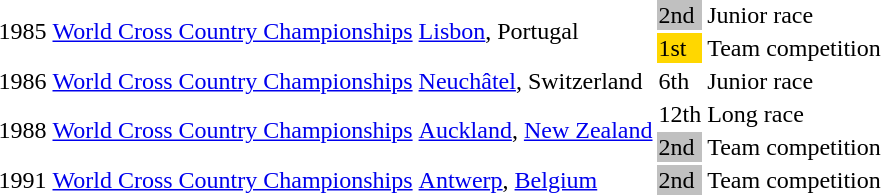<table>
<tr>
<td rowspan=2>1985</td>
<td rowspan=2><a href='#'>World Cross Country Championships</a></td>
<td rowspan=2><a href='#'>Lisbon</a>, Portugal</td>
<td bgcolor="silver">2nd</td>
<td>Junior race</td>
</tr>
<tr>
<td bgcolor="gold">1st</td>
<td>Team competition</td>
</tr>
<tr>
<td>1986</td>
<td><a href='#'>World Cross Country Championships</a></td>
<td><a href='#'>Neuchâtel</a>, Switzerland</td>
<td>6th</td>
<td>Junior race</td>
</tr>
<tr>
<td rowspan=2>1988</td>
<td rowspan=2><a href='#'>World Cross Country Championships</a></td>
<td rowspan=2><a href='#'>Auckland</a>, <a href='#'>New Zealand</a></td>
<td>12th</td>
<td>Long race</td>
</tr>
<tr>
<td bgcolor="silver">2nd</td>
<td>Team competition</td>
</tr>
<tr>
<td>1991</td>
<td><a href='#'>World Cross Country Championships</a></td>
<td><a href='#'>Antwerp</a>, <a href='#'>Belgium</a></td>
<td bgcolor="silver">2nd</td>
<td>Team competition</td>
</tr>
</table>
